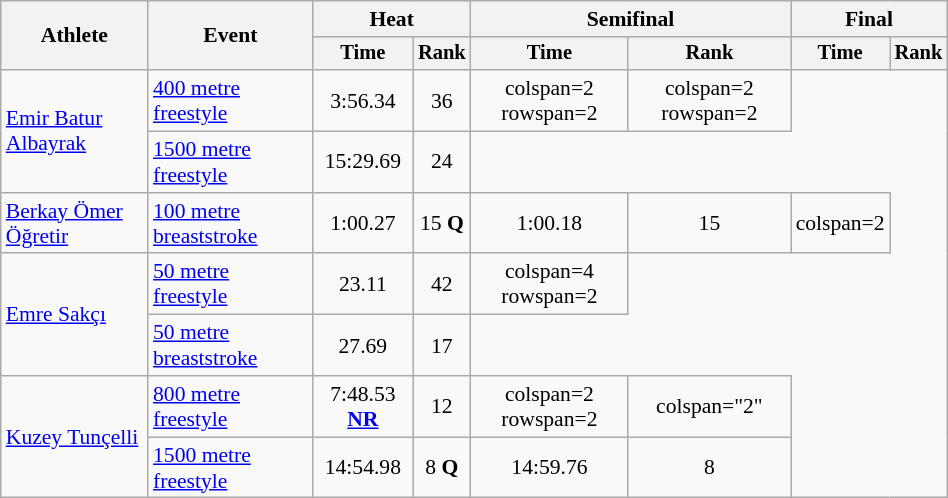<table class="wikitable" style="text-align:center; font-size:90%; width:50%;">
<tr>
<th rowspan="2">Athlete</th>
<th rowspan="2">Event</th>
<th colspan="2">Heat</th>
<th colspan="2">Semifinal</th>
<th colspan="2">Final</th>
</tr>
<tr style="font-size:95%">
<th>Time</th>
<th>Rank</th>
<th>Time</th>
<th>Rank</th>
<th>Time</th>
<th>Rank</th>
</tr>
<tr align=center>
<td align=left rowspan=2><a href='#'>Emir Batur Albayrak</a></td>
<td align=left><a href='#'>400 metre freestyle</a></td>
<td>3:56.34</td>
<td>36</td>
<td>colspan=2 rowspan=2</td>
<td>colspan=2  rowspan=2 </td>
</tr>
<tr align=center>
<td align=left><a href='#'>1500 metre freestyle</a></td>
<td>15:29.69</td>
<td>24</td>
</tr>
<tr align=center>
<td align=left><a href='#'>Berkay Ömer Öğretir</a></td>
<td align=left><a href='#'>100 metre breaststroke</a></td>
<td>1:00.27</td>
<td>15 <strong>Q</strong></td>
<td>1:00.18</td>
<td>15</td>
<td>colspan=2  </td>
</tr>
<tr align=center>
<td align=left rowspan=2><a href='#'>Emre Sakçı</a></td>
<td align=left><a href='#'>50 metre freestyle</a></td>
<td>23.11</td>
<td>42</td>
<td>colspan=4 rowspan=2 </td>
</tr>
<tr align=center>
<td align=left><a href='#'>50 metre breaststroke</a></td>
<td>27.69</td>
<td>17</td>
</tr>
<tr align=center>
<td align=left rowspan=2><a href='#'>Kuzey Tunçelli</a></td>
<td align=left><a href='#'>800 metre freestyle</a></td>
<td>7:48.53 <strong><a href='#'>NR</a></strong></td>
<td>12</td>
<td>colspan=2 rowspan=2 </td>
<td>colspan="2"  </td>
</tr>
<tr align=center>
<td align=left><a href='#'>1500 metre freestyle</a></td>
<td>14:54.98</td>
<td>8 <strong>Q</strong></td>
<td>14:59.76</td>
<td>8</td>
</tr>
</table>
